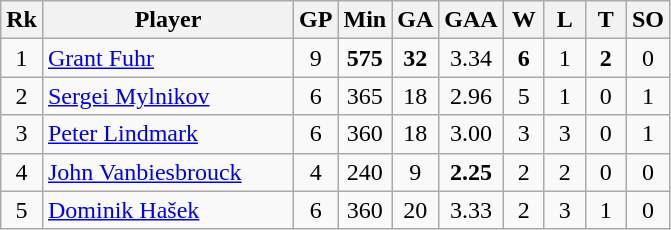<table class="wikitable">
<tr>
<th width="20">Rk</th>
<th width="160">Player</th>
<th width="20">GP</th>
<th width="20">Min</th>
<th width="20">GA</th>
<th width="20">GAA</th>
<th width="20">W</th>
<th width="20">L</th>
<th width="20">T</th>
<th width="20">SO</th>
</tr>
<tr align=center>
<td>1</td>
<td align=left> <a href='#'>Grant Fuhr</a></td>
<td>9</td>
<td><strong>575</strong></td>
<td><strong>32</strong></td>
<td>3.34</td>
<td><strong>6</strong></td>
<td>1</td>
<td><strong>2</strong></td>
<td>0</td>
</tr>
<tr align=center>
<td>2</td>
<td align=left> <a href='#'>Sergei Mylnikov</a></td>
<td>6</td>
<td>365</td>
<td>18</td>
<td>2.96</td>
<td>5</td>
<td>1</td>
<td>0</td>
<td>1</td>
</tr>
<tr align=center>
<td>3</td>
<td align=left> <a href='#'>Peter Lindmark</a></td>
<td>6</td>
<td>360</td>
<td>18</td>
<td>3.00</td>
<td>3</td>
<td>3</td>
<td>0</td>
<td>1</td>
</tr>
<tr align=center>
<td>4</td>
<td align=left> <a href='#'>John Vanbiesbrouck</a></td>
<td>4</td>
<td>240</td>
<td>9</td>
<td><strong>2.25</strong></td>
<td>2</td>
<td>2</td>
<td>0</td>
<td>0</td>
</tr>
<tr align=center>
<td>5</td>
<td align=left> <a href='#'>Dominik Hašek</a></td>
<td>6</td>
<td>360</td>
<td>20</td>
<td>3.33</td>
<td>2</td>
<td>3</td>
<td>1</td>
<td>0</td>
</tr>
</table>
